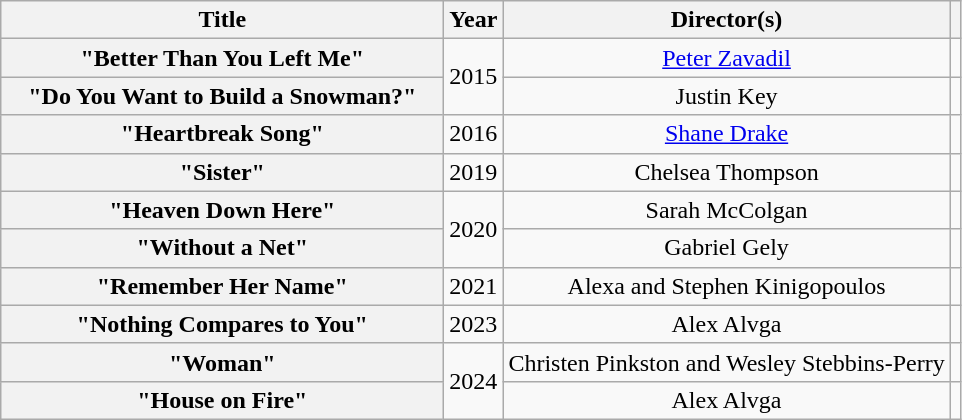<table class="wikitable plainrowheaders" style="text-align:center;">
<tr>
<th scope="col" style="width:18em;">Title</th>
<th scope="col">Year</th>
<th scope="col">Director(s)</th>
<th></th>
</tr>
<tr>
<th scope="row">"Better Than You Left Me"</th>
<td rowspan="2">2015</td>
<td><a href='#'>Peter Zavadil</a></td>
<td></td>
</tr>
<tr>
<th scope="row">"Do You Want to Build a Snowman?"</th>
<td>Justin Key</td>
<td></td>
</tr>
<tr>
<th scope="row">"Heartbreak Song"</th>
<td>2016</td>
<td><a href='#'>Shane Drake</a></td>
<td></td>
</tr>
<tr>
<th scope="row">"Sister"</th>
<td>2019</td>
<td>Chelsea Thompson</td>
<td></td>
</tr>
<tr>
<th scope="row">"Heaven Down Here"</th>
<td rowspan="2">2020</td>
<td>Sarah McColgan</td>
<td></td>
</tr>
<tr>
<th scope="row">"Without a Net"</th>
<td>Gabriel Gely</td>
<td></td>
</tr>
<tr>
<th scope="row">"Remember Her Name"</th>
<td>2021</td>
<td>Alexa and Stephen Kinigopoulos</td>
<td></td>
</tr>
<tr>
<th scope="row">"Nothing Compares to You"<br></th>
<td>2023</td>
<td>Alex Alvga</td>
<td></td>
</tr>
<tr>
<th scope="row">"Woman"</th>
<td rowspan="2">2024</td>
<td>Christen Pinkston and Wesley Stebbins-Perry</td>
<td></td>
</tr>
<tr>
<th scope="row">"House on Fire"</th>
<td>Alex Alvga</td>
</tr>
</table>
